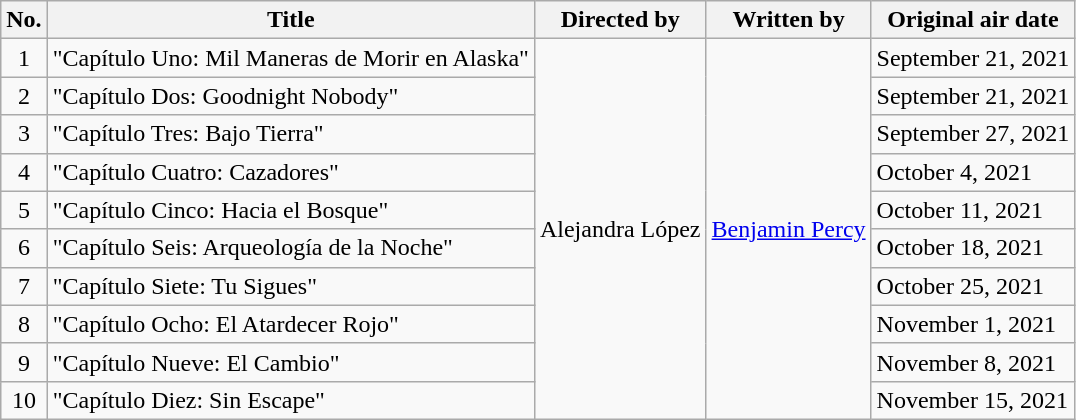<table class="wikitable">
<tr>
<th>No.</th>
<th>Title</th>
<th>Directed by</th>
<th>Written by</th>
<th>Original air date</th>
</tr>
<tr>
<td align=center>1</td>
<td>"Capítulo Uno: Mil Maneras de Morir en Alaska"</td>
<td rowspan=10>Alejandra López</td>
<td rowspan=10><a href='#'>Benjamin Percy</a></td>
<td>September 21, 2021</td>
</tr>
<tr>
<td align=center>2</td>
<td>"Capítulo Dos: Goodnight Nobody"</td>
<td>September 21, 2021</td>
</tr>
<tr>
<td align=center>3</td>
<td>"Capítulo Tres: Bajo Tierra"</td>
<td>September 27, 2021</td>
</tr>
<tr>
<td align=center>4</td>
<td>"Capítulo Cuatro: Cazadores"</td>
<td>October 4, 2021</td>
</tr>
<tr>
<td align=center>5</td>
<td>"Capítulo Cinco: Hacia el Bosque"</td>
<td>October 11, 2021</td>
</tr>
<tr>
<td align=center>6</td>
<td>"Capítulo Seis: Arqueología de la Noche"</td>
<td>October 18, 2021</td>
</tr>
<tr>
<td align=center>7</td>
<td>"Capítulo Siete: Tu Sigues"</td>
<td>October 25, 2021</td>
</tr>
<tr>
<td align=center>8</td>
<td>"Capítulo Ocho: El Atardecer Rojo"</td>
<td>November 1, 2021</td>
</tr>
<tr>
<td align=center>9</td>
<td>"Capítulo Nueve: El Cambio"</td>
<td>November 8, 2021</td>
</tr>
<tr>
<td align=center>10</td>
<td>"Capítulo Diez: Sin Escape"</td>
<td>November 15, 2021</td>
</tr>
</table>
